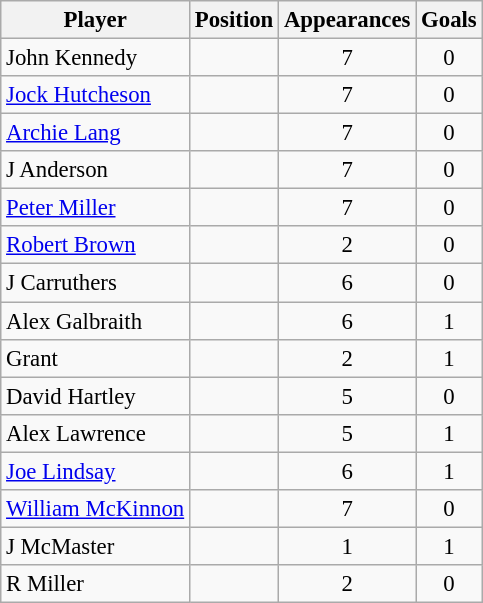<table class="wikitable sortable" style="text-align: center; font-size:95%">
<tr>
<th class="unsortable">Player</th>
<th>Position</th>
<th>Appearances</th>
<th>Goals</th>
</tr>
<tr>
<td align=left> John Kennedy</td>
<td></td>
<td>7</td>
<td>0</td>
</tr>
<tr>
<td align=left> <a href='#'>Jock Hutcheson</a></td>
<td></td>
<td>7</td>
<td>0</td>
</tr>
<tr>
<td align=left> <a href='#'>Archie Lang</a></td>
<td></td>
<td>7</td>
<td>0</td>
</tr>
<tr>
<td align=left> J Anderson</td>
<td></td>
<td>7</td>
<td>0</td>
</tr>
<tr>
<td align=left> <a href='#'>Peter Miller</a></td>
<td></td>
<td>7</td>
<td>0</td>
</tr>
<tr>
<td align=left> <a href='#'>Robert Brown</a></td>
<td></td>
<td>2</td>
<td>0</td>
</tr>
<tr>
<td align=left> J Carruthers</td>
<td></td>
<td>6</td>
<td>0</td>
</tr>
<tr>
<td align=left> Alex Galbraith</td>
<td></td>
<td>6</td>
<td>1</td>
</tr>
<tr>
<td align=left> Grant</td>
<td></td>
<td>2</td>
<td>1</td>
</tr>
<tr>
<td align=left> David Hartley</td>
<td></td>
<td>5</td>
<td>0</td>
</tr>
<tr>
<td align=left> Alex Lawrence</td>
<td></td>
<td>5</td>
<td>1</td>
</tr>
<tr>
<td align=left> <a href='#'>Joe Lindsay</a></td>
<td></td>
<td>6</td>
<td>1</td>
</tr>
<tr>
<td align=left> <a href='#'>William McKinnon</a></td>
<td></td>
<td>7</td>
<td>0</td>
</tr>
<tr>
<td align=left> J McMaster</td>
<td></td>
<td>1</td>
<td>1</td>
</tr>
<tr>
<td align=left> R Miller</td>
<td></td>
<td>2</td>
<td>0</td>
</tr>
</table>
